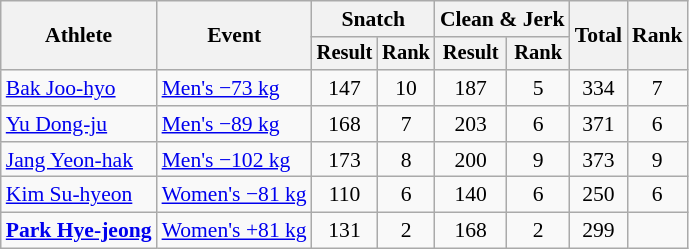<table class="wikitable" style="font-size:90%">
<tr>
<th rowspan="2">Athlete</th>
<th rowspan="2">Event</th>
<th colspan="2">Snatch</th>
<th colspan="2">Clean & Jerk</th>
<th rowspan="2">Total</th>
<th rowspan="2">Rank</th>
</tr>
<tr style="font-size:95%">
<th>Result</th>
<th>Rank</th>
<th>Result</th>
<th>Rank</th>
</tr>
<tr align=center>
<td align=left><a href='#'>Bak Joo-hyo</a></td>
<td align=left><a href='#'>Men's −73 kg</a></td>
<td>147</td>
<td>10</td>
<td>187</td>
<td>5</td>
<td>334</td>
<td>7</td>
</tr>
<tr align=center>
<td align=left><a href='#'>Yu Dong-ju</a></td>
<td align=left><a href='#'>Men's −89 kg</a></td>
<td>168</td>
<td>7</td>
<td>203</td>
<td>6</td>
<td>371</td>
<td>6</td>
</tr>
<tr align=center>
<td align=left><a href='#'>Jang Yeon-hak</a></td>
<td align=left><a href='#'>Men's −102 kg</a></td>
<td>173</td>
<td>8</td>
<td>200</td>
<td>9</td>
<td>373</td>
<td>9</td>
</tr>
<tr align=center>
<td align=left><a href='#'>Kim Su-hyeon</a></td>
<td align=left><a href='#'>Women's −81 kg</a></td>
<td>110</td>
<td>6</td>
<td>140</td>
<td>6</td>
<td>250</td>
<td>6</td>
</tr>
<tr align=center>
<td align=left><strong><a href='#'>Park Hye-jeong</a></strong></td>
<td align=left><a href='#'>Women's +81 kg</a></td>
<td>131</td>
<td>2</td>
<td>168</td>
<td>2</td>
<td>299</td>
<td></td>
</tr>
</table>
